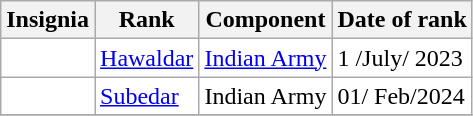<table class="wikitable" style="background:white">
<tr>
<th>Insignia</th>
<th>Rank</th>
<th>Component</th>
<th>Date of rank</th>
</tr>
<tr>
<td style="text-align:center"></td>
<td><a href='#'>Hawaldar</a></td>
<td><a href='#'>Indian Army</a></td>
<td>1 /July/ 2023</td>
</tr>
<tr>
<td style="text-align:center"></td>
<td><a href='#'>Subedar</a></td>
<td>Indian Army</td>
<td>01/ Feb/2024</td>
</tr>
<tr>
</tr>
</table>
